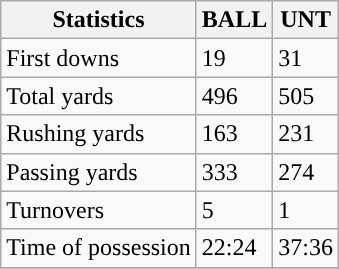<table class="wikitable" style="float: left;">
<tr>
<th>Statistics</th>
<th>BALL</th>
<th>UNT</th>
</tr>
<tr>
<td>First downs</td>
<td>19</td>
<td>31</td>
</tr>
<tr>
<td>Total yards</td>
<td>496</td>
<td>505</td>
</tr>
<tr>
<td>Rushing yards</td>
<td>163</td>
<td>231</td>
</tr>
<tr>
<td>Passing yards</td>
<td>333</td>
<td>274</td>
</tr>
<tr>
<td>Turnovers</td>
<td>5</td>
<td>1</td>
</tr>
<tr>
<td>Time of possession</td>
<td>22:24</td>
<td>37:36</td>
</tr>
<tr>
</tr>
</table>
